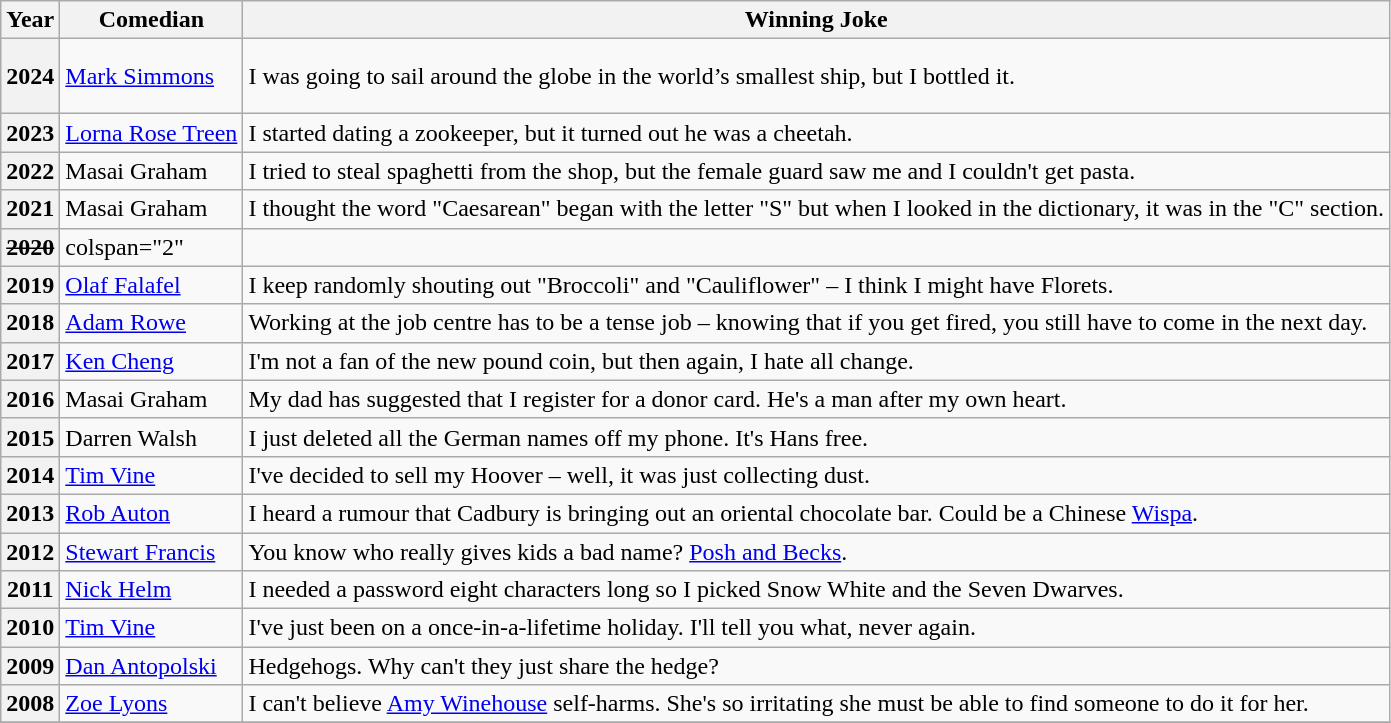<table class="wikitable sortable">
<tr>
<th>Year</th>
<th>Comedian</th>
<th>Winning Joke</th>
</tr>
<tr style="height: 50px;">
<th>2024</th>
<td><a href='#'>Mark Simmons</a></td>
<td>I was going to sail around the globe in the world’s smallest ship, but I bottled it.</td>
</tr>
<tr>
<th>2023<br></th>
<td><a href='#'>Lorna Rose Treen</a></td>
<td>I started dating a zookeeper, but it turned out he was a cheetah.</td>
</tr>
<tr>
<th>2022</th>
<td>Masai Graham</td>
<td>I tried to steal spaghetti from the shop, but the female guard saw me and I couldn't get pasta.</td>
</tr>
<tr>
<th>2021</th>
<td>Masai Graham</td>
<td>I thought the word "Caesarean" began with the letter "S" but when I looked in the dictionary, it was in the "C" section.</td>
</tr>
<tr>
<th><s>2020</s></th>
<td>colspan="2" </td>
</tr>
<tr>
<th>2019</th>
<td><a href='#'>Olaf Falafel</a></td>
<td>I keep randomly shouting out "Broccoli" and "Cauliflower" – I think I might have Florets.</td>
</tr>
<tr>
<th>2018</th>
<td><a href='#'>Adam Rowe</a></td>
<td>Working at the job centre has to be a tense job – knowing that if you get fired, you still have to come in the next day.</td>
</tr>
<tr>
<th>2017</th>
<td><a href='#'>Ken Cheng</a></td>
<td>I'm not a fan of the new pound coin, but then again, I hate all change.</td>
</tr>
<tr>
<th>2016</th>
<td>Masai Graham</td>
<td>My dad has suggested that I register for a donor card. He's a man after my own heart.</td>
</tr>
<tr>
<th>2015</th>
<td>Darren Walsh</td>
<td>I just deleted all the German names off my phone. It's Hans free.</td>
</tr>
<tr>
<th>2014</th>
<td><a href='#'>Tim Vine</a></td>
<td>I've decided to sell my Hoover – well, it was just collecting dust.</td>
</tr>
<tr>
<th>2013</th>
<td><a href='#'>Rob Auton</a></td>
<td>I heard a rumour that Cadbury is bringing out an oriental chocolate bar. Could be a Chinese <a href='#'>Wispa</a>.</td>
</tr>
<tr>
<th>2012</th>
<td><a href='#'>Stewart Francis</a></td>
<td>You know who really gives kids a bad name? <a href='#'>Posh and Becks</a>.</td>
</tr>
<tr>
<th>2011</th>
<td><a href='#'>Nick Helm</a></td>
<td>I needed a password eight characters long so I picked Snow White and the Seven Dwarves.</td>
</tr>
<tr>
<th>2010</th>
<td><a href='#'>Tim Vine</a></td>
<td>I've just been on a once-in-a-lifetime holiday. I'll tell you what, never again.</td>
</tr>
<tr>
<th>2009</th>
<td><a href='#'>Dan Antopolski</a></td>
<td>Hedgehogs. Why can't they just share the hedge?</td>
</tr>
<tr>
<th>2008</th>
<td><a href='#'>Zoe Lyons</a></td>
<td>I can't believe <a href='#'>Amy Winehouse</a> self-harms. She's so irritating she must be able to find someone to do it for her.</td>
</tr>
<tr>
</tr>
</table>
